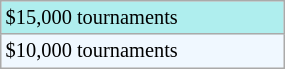<table class="wikitable"  style="font-size:85%; width:15%;">
<tr style="background:#afeeee;">
<td>$15,000 tournaments</td>
</tr>
<tr style="background:#f0f8ff;">
<td>$10,000 tournaments</td>
</tr>
</table>
